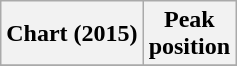<table class="wikitable sortable plainrowheaders">
<tr>
<th>Chart (2015)</th>
<th>Peak<br>position</th>
</tr>
<tr>
</tr>
</table>
